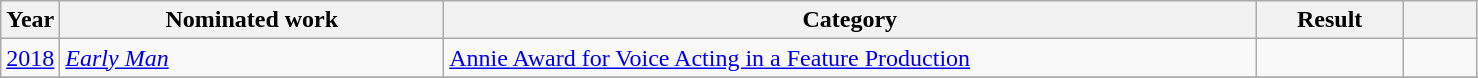<table class=wikitable>
<tr>
<th width=4%>Year</th>
<th width=26%>Nominated work</th>
<th width=55%>Category</th>
<th width=10%>Result</th>
<th width=5%></th>
</tr>
<tr>
<td><a href='#'>2018</a></td>
<td><em><a href='#'>Early Man</a></em></td>
<td><a href='#'>Annie Award for Voice Acting in a Feature Production</a></td>
<td></td>
<td></td>
</tr>
<tr>
</tr>
</table>
